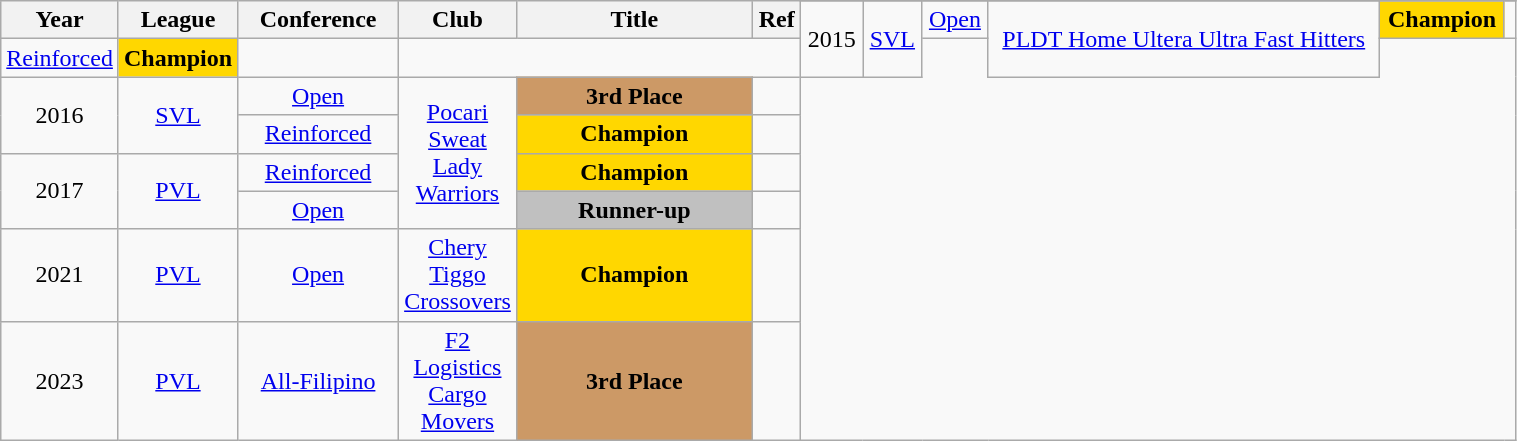<table class="wikitable sortable" style="text-align:center" width="80%">
<tr>
<th style="width:5px;" rowspan="2">Year</th>
<th style="width:25px;" rowspan="2">League</th>
<th style="width:100px;" rowspan="2">Conference</th>
<th style="width:25px;" rowspan="2">Club</th>
<th style="width:150px;" rowspan="2">Title</th>
<th style="width:25px;" rowspan="2">Ref</th>
</tr>
<tr>
<td rowspan="2">2015</td>
<td rowspan="2"><a href='#'>SVL</a></td>
<td><a href='#'>Open</a></td>
<td rowspan="2"><a href='#'>PLDT Home Ultera Ultra Fast Hitters</a></td>
<td style="background:gold;"><strong>Champion</strong></td>
<td></td>
</tr>
<tr>
<td><a href='#'>Reinforced</a></td>
<td style="background:gold;"><strong>Champion</strong></td>
<td></td>
</tr>
<tr>
<td rowspan="2">2016</td>
<td rowspan="2"><a href='#'>SVL</a></td>
<td><a href='#'>Open</a></td>
<td rowspan="4"><a href='#'>Pocari Sweat Lady Warriors</a></td>
<td style="background:#c96;"><strong>3rd Place</strong></td>
<td></td>
</tr>
<tr>
<td><a href='#'>Reinforced</a></td>
<td style="background:gold;"><strong>Champion</strong></td>
<td></td>
</tr>
<tr>
<td rowspan="2">2017</td>
<td rowspan="2"><a href='#'>PVL</a></td>
<td><a href='#'>Reinforced</a></td>
<td style="background:gold;"><strong>Champion</strong></td>
<td></td>
</tr>
<tr>
<td><a href='#'>Open</a></td>
<td style="background:silver;"><strong>Runner-up</strong></td>
<td></td>
</tr>
<tr>
<td rowspan="1">2021</td>
<td><a href='#'>PVL</a></td>
<td><a href='#'>Open</a></td>
<td><a href='#'>Chery Tiggo Crossovers</a></td>
<td style="background:gold;"><strong>Champion</strong></td>
<td></td>
</tr>
<tr>
<td>2023</td>
<td><a href='#'>PVL</a></td>
<td><a href='#'>All-Filipino</a></td>
<td><a href='#'>F2 Logistics Cargo Movers</a></td>
<td style="background:#c96;"><strong>3rd Place</strong></td>
<td></td>
</tr>
</table>
